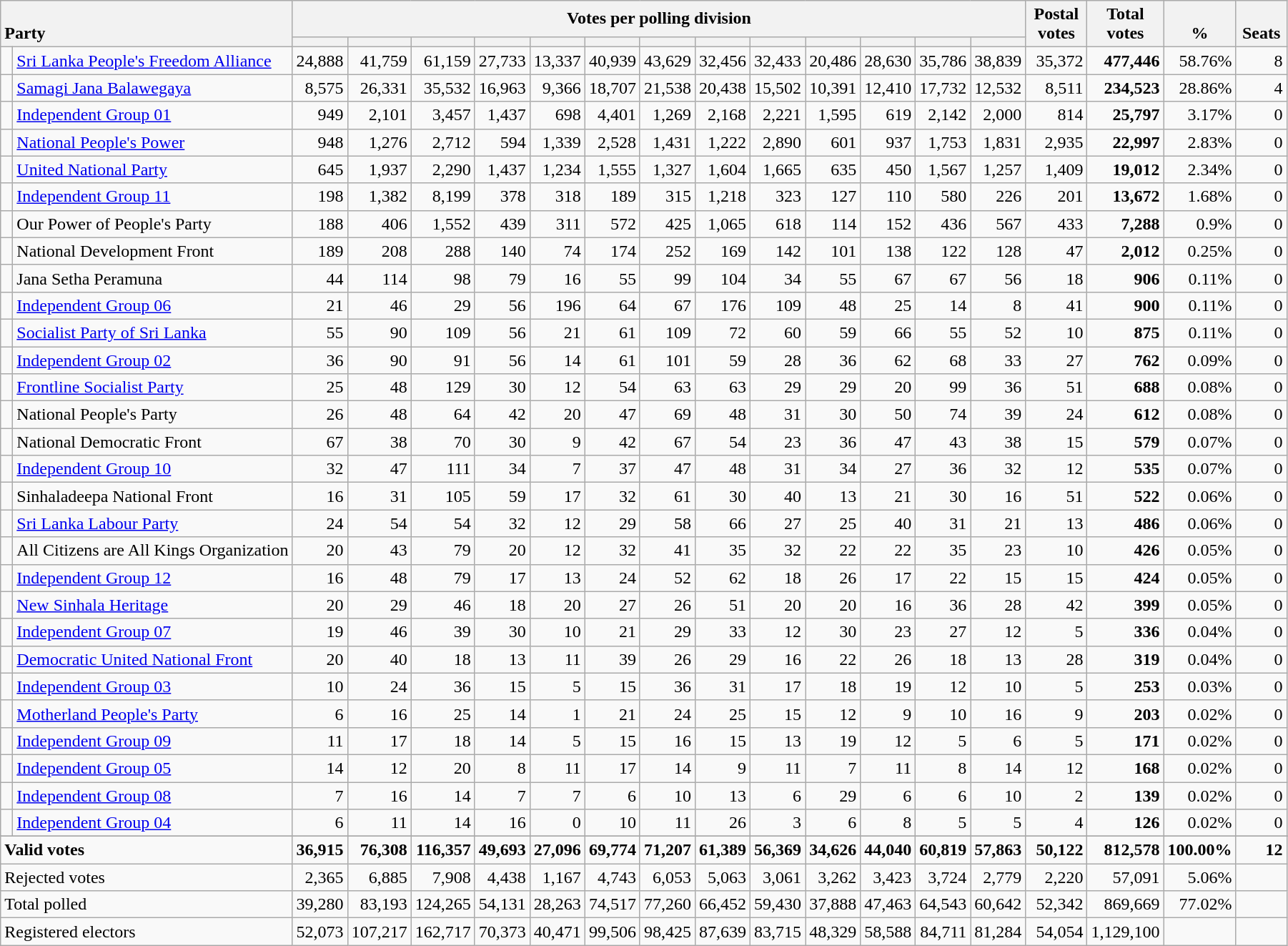<table class="wikitable" border="1" style="text-align:right;">
<tr>
<th style="text-align:left; vertical-align:bottom;" rowspan="2" colspan="2">Party</th>
<th colspan=13>Votes per polling division</th>
<th rowspan="2" style="vertical-align:bottom; text-align:center; width:50px;">Postal<br>votes</th>
<th rowspan="2" style="vertical-align:bottom; text-align:center; width:50px;">Total votes</th>
<th rowspan="2" style="vertical-align:bottom; text-align:center; width:50px;">%</th>
<th rowspan="2" style="vertical-align:bottom; text-align:center; width:40px;">Seats</th>
</tr>
<tr>
<th></th>
<th></th>
<th></th>
<th></th>
<th></th>
<th></th>
<th></th>
<th></th>
<th></th>
<th></th>
<th></th>
<th></th>
<th></th>
</tr>
<tr>
<td bgcolor=> </td>
<td align=left><a href='#'>Sri Lanka People's Freedom Alliance</a></td>
<td>24,888</td>
<td>41,759</td>
<td>61,159</td>
<td>27,733</td>
<td>13,337</td>
<td>40,939</td>
<td>43,629</td>
<td>32,456</td>
<td>32,433</td>
<td>20,486</td>
<td>28,630</td>
<td>35,786</td>
<td>38,839</td>
<td>35,372</td>
<td><strong>477,446</strong></td>
<td>58.76%</td>
<td>8</td>
</tr>
<tr>
<td bgcolor=> </td>
<td align=left><a href='#'>Samagi Jana Balawegaya</a></td>
<td>8,575</td>
<td>26,331</td>
<td>35,532</td>
<td>16,963</td>
<td>9,366</td>
<td>18,707</td>
<td>21,538</td>
<td>20,438</td>
<td>15,502</td>
<td>10,391</td>
<td>12,410</td>
<td>17,732</td>
<td>12,532</td>
<td>8,511</td>
<td><strong>234,523</strong></td>
<td>28.86%</td>
<td>4</td>
</tr>
<tr>
<td bgcolor=> </td>
<td align=left><a href='#'>Independent Group 01</a></td>
<td>949</td>
<td>2,101</td>
<td>3,457</td>
<td>1,437</td>
<td>698</td>
<td>4,401</td>
<td>1,269</td>
<td>2,168</td>
<td>2,221</td>
<td>1,595</td>
<td>619</td>
<td>2,142</td>
<td>2,000</td>
<td>814</td>
<td><strong>25,797</strong></td>
<td>3.17%</td>
<td>0</td>
</tr>
<tr>
<td bgcolor=> </td>
<td align=left><a href='#'>National People's Power</a></td>
<td>948</td>
<td>1,276</td>
<td>2,712</td>
<td>594</td>
<td>1,339</td>
<td>2,528</td>
<td>1,431</td>
<td>1,222</td>
<td>2,890</td>
<td>601</td>
<td>937</td>
<td>1,753</td>
<td>1,831</td>
<td>2,935</td>
<td><strong>22,997</strong></td>
<td>2.83%</td>
<td>0</td>
</tr>
<tr>
<td bgcolor=> </td>
<td align=left><a href='#'>United National Party</a></td>
<td>645</td>
<td>1,937</td>
<td>2,290</td>
<td>1,437</td>
<td>1,234</td>
<td>1,555</td>
<td>1,327</td>
<td>1,604</td>
<td>1,665</td>
<td>635</td>
<td>450</td>
<td>1,567</td>
<td>1,257</td>
<td>1,409</td>
<td><strong>19,012</strong></td>
<td>2.34%</td>
<td>0</td>
</tr>
<tr>
<td bgcolor=> </td>
<td align=left><a href='#'>Independent Group 11</a></td>
<td>198</td>
<td>1,382</td>
<td>8,199</td>
<td>378</td>
<td>318</td>
<td>189</td>
<td>315</td>
<td>1,218</td>
<td>323</td>
<td>127</td>
<td>110</td>
<td>580</td>
<td>226</td>
<td>201</td>
<td><strong>13,672</strong></td>
<td>1.68%</td>
<td>0</td>
</tr>
<tr>
<td bgcolor=> </td>
<td align=left>Our Power of People's Party</td>
<td>188</td>
<td>406</td>
<td>1,552</td>
<td>439</td>
<td>311</td>
<td>572</td>
<td>425</td>
<td>1,065</td>
<td>618</td>
<td>114</td>
<td>152</td>
<td>436</td>
<td>567</td>
<td>433</td>
<td><strong>7,288</strong></td>
<td>0.9%</td>
<td>0</td>
</tr>
<tr>
<td bgcolor=> </td>
<td align=left>National Development Front</td>
<td>189</td>
<td>208</td>
<td>288</td>
<td>140</td>
<td>74</td>
<td>174</td>
<td>252</td>
<td>169</td>
<td>142</td>
<td>101</td>
<td>138</td>
<td>122</td>
<td>128</td>
<td>47</td>
<td><strong>2,012</strong></td>
<td>0.25%</td>
<td>0</td>
</tr>
<tr>
<td bgcolor=> </td>
<td align=left>Jana Setha Peramuna</td>
<td>44</td>
<td>114</td>
<td>98</td>
<td>79</td>
<td>16</td>
<td>55</td>
<td>99</td>
<td>104</td>
<td>34</td>
<td>55</td>
<td>67</td>
<td>67</td>
<td>56</td>
<td>18</td>
<td><strong>906</strong></td>
<td>0.11%</td>
<td>0</td>
</tr>
<tr>
<td bgcolor=> </td>
<td align=left><a href='#'>Independent Group 06</a></td>
<td>21</td>
<td>46</td>
<td>29</td>
<td>56</td>
<td>196</td>
<td>64</td>
<td>67</td>
<td>176</td>
<td>109</td>
<td>48</td>
<td>25</td>
<td>14</td>
<td>8</td>
<td>41</td>
<td><strong>900</strong></td>
<td>0.11%</td>
<td>0</td>
</tr>
<tr>
<td bgcolor=> </td>
<td align=left><a href='#'>Socialist Party of Sri Lanka</a></td>
<td>55</td>
<td>90</td>
<td>109</td>
<td>56</td>
<td>21</td>
<td>61</td>
<td>109</td>
<td>72</td>
<td>60</td>
<td>59</td>
<td>66</td>
<td>55</td>
<td>52</td>
<td>10</td>
<td><strong>875</strong></td>
<td>0.11%</td>
<td>0</td>
</tr>
<tr>
<td bgcolor=> </td>
<td align=left><a href='#'>Independent Group 02</a></td>
<td>36</td>
<td>90</td>
<td>91</td>
<td>56</td>
<td>14</td>
<td>61</td>
<td>101</td>
<td>59</td>
<td>28</td>
<td>36</td>
<td>62</td>
<td>68</td>
<td>33</td>
<td>27</td>
<td><strong>762</strong></td>
<td>0.09%</td>
<td>0</td>
</tr>
<tr>
<td bgcolor=> </td>
<td align=left><a href='#'>Frontline Socialist Party</a></td>
<td>25</td>
<td>48</td>
<td>129</td>
<td>30</td>
<td>12</td>
<td>54</td>
<td>63</td>
<td>63</td>
<td>29</td>
<td>29</td>
<td>20</td>
<td>99</td>
<td>36</td>
<td>51</td>
<td><strong>688</strong></td>
<td>0.08%</td>
<td>0</td>
</tr>
<tr>
<td bgcolor=> </td>
<td align=left>National People's Party</td>
<td>26</td>
<td>48</td>
<td>64</td>
<td>42</td>
<td>20</td>
<td>47</td>
<td>69</td>
<td>48</td>
<td>31</td>
<td>30</td>
<td>50</td>
<td>74</td>
<td>39</td>
<td>24</td>
<td><strong>612</strong></td>
<td>0.08%</td>
<td>0</td>
</tr>
<tr>
<td bgcolor=> </td>
<td align=left>National Democratic Front</td>
<td>67</td>
<td>38</td>
<td>70</td>
<td>30</td>
<td>9</td>
<td>42</td>
<td>67</td>
<td>54</td>
<td>23</td>
<td>36</td>
<td>47</td>
<td>43</td>
<td>38</td>
<td>15</td>
<td><strong>579</strong></td>
<td>0.07%</td>
<td>0</td>
</tr>
<tr>
<td bgcolor=> </td>
<td align=left><a href='#'>Independent Group 10</a></td>
<td>32</td>
<td>47</td>
<td>111</td>
<td>34</td>
<td>7</td>
<td>37</td>
<td>47</td>
<td>48</td>
<td>31</td>
<td>34</td>
<td>27</td>
<td>36</td>
<td>32</td>
<td>12</td>
<td><strong>535</strong></td>
<td>0.07%</td>
<td>0</td>
</tr>
<tr>
<td bgcolor=> </td>
<td align=left>Sinhaladeepa National Front</td>
<td>16</td>
<td>31</td>
<td>105</td>
<td>59</td>
<td>17</td>
<td>32</td>
<td>61</td>
<td>30</td>
<td>40</td>
<td>13</td>
<td>21</td>
<td>30</td>
<td>16</td>
<td>51</td>
<td><strong>522</strong></td>
<td>0.06%</td>
<td>0</td>
</tr>
<tr>
<td bgcolor=> </td>
<td align=left><a href='#'>Sri Lanka Labour Party</a></td>
<td>24</td>
<td>54</td>
<td>54</td>
<td>32</td>
<td>12</td>
<td>29</td>
<td>58</td>
<td>66</td>
<td>27</td>
<td>25</td>
<td>40</td>
<td>31</td>
<td>21</td>
<td>13</td>
<td><strong>486</strong></td>
<td>0.06%</td>
<td>0</td>
</tr>
<tr>
<td bgcolor=> </td>
<td align=left>All Citizens are All Kings Organization</td>
<td>20</td>
<td>43</td>
<td>79</td>
<td>20</td>
<td>12</td>
<td>32</td>
<td>41</td>
<td>35</td>
<td>32</td>
<td>22</td>
<td>22</td>
<td>35</td>
<td>23</td>
<td>10</td>
<td><strong>426</strong></td>
<td>0.05%</td>
<td>0</td>
</tr>
<tr>
<td bgcolor=> </td>
<td align=left><a href='#'>Independent Group 12</a></td>
<td>16</td>
<td>48</td>
<td>79</td>
<td>17</td>
<td>13</td>
<td>24</td>
<td>52</td>
<td>62</td>
<td>18</td>
<td>26</td>
<td>17</td>
<td>22</td>
<td>15</td>
<td>15</td>
<td><strong>424</strong></td>
<td>0.05%</td>
<td>0</td>
</tr>
<tr>
<td bgcolor=> </td>
<td align=left><a href='#'>New Sinhala Heritage</a></td>
<td>20</td>
<td>29</td>
<td>46</td>
<td>18</td>
<td>20</td>
<td>27</td>
<td>26</td>
<td>51</td>
<td>20</td>
<td>20</td>
<td>16</td>
<td>36</td>
<td>28</td>
<td>42</td>
<td><strong>399</strong></td>
<td>0.05%</td>
<td>0</td>
</tr>
<tr>
<td bgcolor=> </td>
<td align=left><a href='#'>Independent Group 07</a></td>
<td>19</td>
<td>46</td>
<td>39</td>
<td>30</td>
<td>10</td>
<td>21</td>
<td>29</td>
<td>33</td>
<td>12</td>
<td>30</td>
<td>23</td>
<td>27</td>
<td>12</td>
<td>5</td>
<td><strong>336</strong></td>
<td>0.04%</td>
<td>0</td>
</tr>
<tr>
<td bgcolor=> </td>
<td align=left><a href='#'>Democratic United National Front</a></td>
<td>20</td>
<td>40</td>
<td>18</td>
<td>13</td>
<td>11</td>
<td>39</td>
<td>26</td>
<td>29</td>
<td>16</td>
<td>22</td>
<td>26</td>
<td>18</td>
<td>13</td>
<td>28</td>
<td><strong>319</strong></td>
<td>0.04%</td>
<td>0</td>
</tr>
<tr>
<td bgcolor=> </td>
<td align=left><a href='#'>Independent Group 03</a></td>
<td>10</td>
<td>24</td>
<td>36</td>
<td>15</td>
<td>5</td>
<td>15</td>
<td>36</td>
<td>31</td>
<td>17</td>
<td>18</td>
<td>19</td>
<td>12</td>
<td>10</td>
<td>5</td>
<td><strong>253</strong></td>
<td>0.03%</td>
<td>0</td>
</tr>
<tr>
<td bgcolor=> </td>
<td align=left><a href='#'>Motherland People's Party</a></td>
<td>6</td>
<td>16</td>
<td>25</td>
<td>14</td>
<td>1</td>
<td>21</td>
<td>24</td>
<td>25</td>
<td>15</td>
<td>12</td>
<td>9</td>
<td>10</td>
<td>16</td>
<td>9</td>
<td><strong>203</strong></td>
<td>0.02%</td>
<td>0</td>
</tr>
<tr>
<td bgcolor=> </td>
<td align=left><a href='#'>Independent Group 09</a></td>
<td>11</td>
<td>17</td>
<td>18</td>
<td>14</td>
<td>5</td>
<td>15</td>
<td>16</td>
<td>15</td>
<td>13</td>
<td>19</td>
<td>12</td>
<td>5</td>
<td>6</td>
<td>5</td>
<td><strong>171</strong></td>
<td>0.02%</td>
<td>0</td>
</tr>
<tr>
<td bgcolor=> </td>
<td align=left><a href='#'>Independent Group 05</a></td>
<td>14</td>
<td>12</td>
<td>20</td>
<td>8</td>
<td>11</td>
<td>17</td>
<td>14</td>
<td>9</td>
<td>11</td>
<td>7</td>
<td>11</td>
<td>8</td>
<td>14</td>
<td>12</td>
<td><strong>168</strong></td>
<td>0.02%</td>
<td>0</td>
</tr>
<tr>
<td bgcolor=> </td>
<td align=left><a href='#'>Independent Group 08</a></td>
<td>7</td>
<td>16</td>
<td>14</td>
<td>7</td>
<td>7</td>
<td>6</td>
<td>10</td>
<td>13</td>
<td>6</td>
<td>29</td>
<td>6</td>
<td>6</td>
<td>10</td>
<td>2</td>
<td><strong>139</strong></td>
<td>0.02%</td>
<td>0</td>
</tr>
<tr>
<td bgcolor=> </td>
<td align=left><a href='#'>Independent Group 04</a></td>
<td>6</td>
<td>11</td>
<td>14</td>
<td>16</td>
<td>0</td>
<td>10</td>
<td>11</td>
<td>26</td>
<td>3</td>
<td>6</td>
<td>8</td>
<td>5</td>
<td>5</td>
<td>4</td>
<td><strong>126</strong></td>
<td>0.02%</td>
<td>0</td>
</tr>
<tr>
</tr>
<tr style="font-weight:bold">
<td style="text-align:left;" colspan="2">Valid votes</td>
<td>36,915</td>
<td>76,308</td>
<td>116,357</td>
<td>49,693</td>
<td>27,096</td>
<td>69,774</td>
<td>71,207</td>
<td>61,389</td>
<td>56,369</td>
<td>34,626</td>
<td>44,040</td>
<td>60,819</td>
<td>57,863</td>
<td>50,122</td>
<td>812,578</td>
<td>100.00%</td>
<td>12</td>
</tr>
<tr>
<td style="text-align:left;" colspan="2">Rejected votes</td>
<td>2,365</td>
<td>6,885</td>
<td>7,908</td>
<td>4,438</td>
<td>1,167</td>
<td>4,743</td>
<td>6,053</td>
<td>5,063</td>
<td>3,061</td>
<td>3,262</td>
<td>3,423</td>
<td>3,724</td>
<td>2,779</td>
<td>2,220</td>
<td>57,091</td>
<td>5.06%</td>
<td></td>
</tr>
<tr>
<td style="text-align:left;" colspan="2">Total polled</td>
<td>39,280</td>
<td>83,193</td>
<td>124,265</td>
<td>54,131</td>
<td>28,263</td>
<td>74,517</td>
<td>77,260</td>
<td>66,452</td>
<td>59,430</td>
<td>37,888</td>
<td>47,463</td>
<td>64,543</td>
<td>60,642</td>
<td>52,342</td>
<td>869,669</td>
<td>77.02%</td>
<td></td>
</tr>
<tr>
<td style="text-align:left;" colspan="2">Registered electors</td>
<td>52,073</td>
<td>107,217</td>
<td>162,717</td>
<td>70,373</td>
<td>40,471</td>
<td>99,506</td>
<td>98,425</td>
<td>87,639</td>
<td>83,715</td>
<td>48,329</td>
<td>58,588</td>
<td>84,711</td>
<td>81,284</td>
<td>54,054</td>
<td>1,129,100</td>
<td></td>
<td></td>
</tr>
</table>
